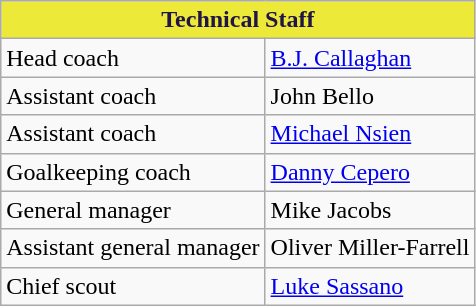<table class="wikitable sortable">
<tr>
<th style="background:#EDE939; color:#201547;" scope="col" colspan="2">Technical Staff</th>
</tr>
<tr>
<td>Head coach</td>
<td><a href='#'>B.J. Callaghan</a></td>
</tr>
<tr>
<td>Assistant coach</td>
<td>John Bello</td>
</tr>
<tr>
<td>Assistant coach</td>
<td><a href='#'>Michael Nsien</a></td>
</tr>
<tr>
<td>Goalkeeping coach</td>
<td><a href='#'>Danny Cepero</a></td>
</tr>
<tr>
<td>General manager</td>
<td>Mike Jacobs</td>
</tr>
<tr>
<td>Assistant general manager</td>
<td>Oliver Miller-Farrell</td>
</tr>
<tr>
<td>Chief scout</td>
<td><a href='#'>Luke Sassano</a></td>
</tr>
</table>
